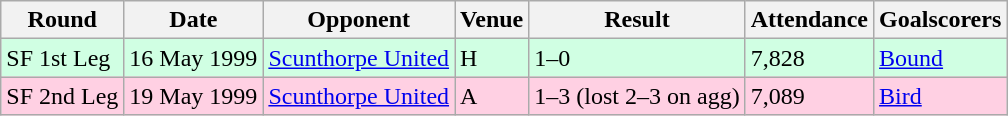<table class="wikitable">
<tr>
<th>Round</th>
<th>Date</th>
<th>Opponent</th>
<th>Venue</th>
<th>Result</th>
<th>Attendance</th>
<th>Goalscorers</th>
</tr>
<tr style="background-color: #d0ffe3;">
<td>SF 1st Leg</td>
<td>16 May 1999</td>
<td><a href='#'>Scunthorpe United</a></td>
<td>H</td>
<td>1–0</td>
<td>7,828</td>
<td><a href='#'>Bound</a></td>
</tr>
<tr style="background-color: #ffd0e3;">
<td>SF 2nd Leg</td>
<td>19 May 1999</td>
<td><a href='#'>Scunthorpe United</a></td>
<td>A</td>
<td>1–3 (lost 2–3 on agg)</td>
<td>7,089</td>
<td><a href='#'>Bird</a></td>
</tr>
</table>
